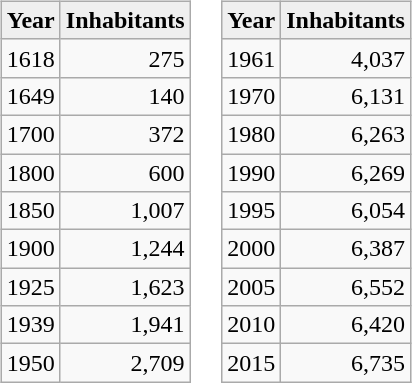<table class="toptextcells">
<tr>
<td><br><table class="wikitable">
<tr>
<th style="background:#EFEFEF;">Year</th>
<th style="background:#EFEFEF;">Inhabitants</th>
</tr>
<tr>
<td>1618</td>
<td align="right">275</td>
</tr>
<tr>
<td>1649</td>
<td align="right">140</td>
</tr>
<tr>
<td>1700</td>
<td align="right">372</td>
</tr>
<tr>
<td>1800</td>
<td align="right">600</td>
</tr>
<tr>
<td>1850</td>
<td align="right">1,007</td>
</tr>
<tr>
<td>1900</td>
<td align="right">1,244</td>
</tr>
<tr>
<td>1925</td>
<td align="right">1,623</td>
</tr>
<tr>
<td>1939</td>
<td align="right">1,941</td>
</tr>
<tr>
<td>1950</td>
<td align="right">2,709</td>
</tr>
</table>
</td>
<td><br><table class="wikitable">
<tr>
<th style="background:#EFEFEF;">Year</th>
<th style="background:#EFEFEF;">Inhabitants</th>
</tr>
<tr>
<td>1961</td>
<td align="right">4,037</td>
</tr>
<tr>
<td>1970</td>
<td align="right">6,131</td>
</tr>
<tr>
<td>1980</td>
<td align="right">6,263</td>
</tr>
<tr>
<td>1990</td>
<td align="right">6,269</td>
</tr>
<tr>
<td>1995</td>
<td align="right">6,054</td>
</tr>
<tr>
<td>2000</td>
<td align="right">6,387</td>
</tr>
<tr>
<td>2005</td>
<td align="right">6,552</td>
</tr>
<tr>
<td>2010</td>
<td align="right">6,420</td>
</tr>
<tr>
<td>2015</td>
<td align="right">6,735</td>
</tr>
</table>
</td>
</tr>
</table>
